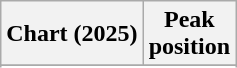<table class="wikitable sortable plainrowheaders" style="text-align:center">
<tr>
<th scope="col">Chart (2025)</th>
<th scope="col">Peak<br> position</th>
</tr>
<tr>
</tr>
<tr>
</tr>
<tr>
</tr>
<tr>
</tr>
<tr>
</tr>
<tr>
</tr>
<tr>
</tr>
<tr>
</tr>
</table>
